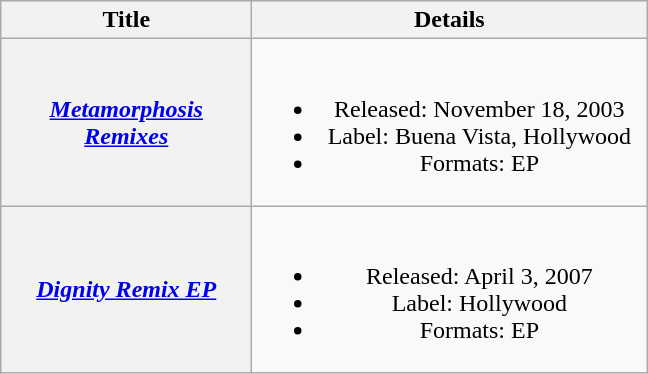<table class="wikitable plainrowheaders" style="text-align:center;">
<tr>
<th scope="col" style="width:10em;">Title</th>
<th scope="col" style="width:16em;">Details</th>
</tr>
<tr>
<th scope="row"><em><a href='#'>Metamorphosis Remixes</a></em></th>
<td><br><ul><li>Released: November 18, 2003</li><li>Label: Buena Vista, Hollywood</li><li>Formats: EP</li></ul></td>
</tr>
<tr>
<th scope="row"><em><a href='#'>Dignity Remix EP</a></em></th>
<td><br><ul><li>Released: April 3, 2007</li><li>Label: Hollywood</li><li>Formats: EP</li></ul></td>
</tr>
</table>
